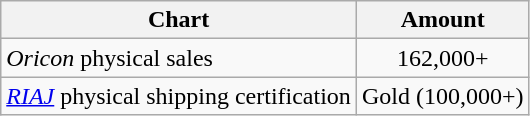<table class="wikitable">
<tr>
<th>Chart</th>
<th>Amount</th>
</tr>
<tr>
<td><em>Oricon</em> physical sales</td>
<td align="center">162,000+</td>
</tr>
<tr>
<td><em><a href='#'>RIAJ</a></em> physical shipping certification</td>
<td align="center">Gold (100,000+)</td>
</tr>
</table>
